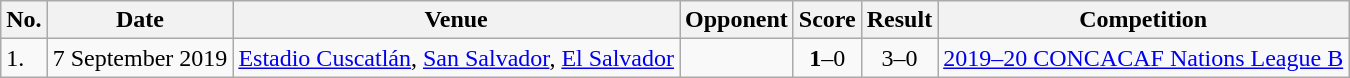<table class="wikitable">
<tr>
<th>No.</th>
<th>Date</th>
<th>Venue</th>
<th>Opponent</th>
<th>Score</th>
<th>Result</th>
<th>Competition</th>
</tr>
<tr>
<td>1.</td>
<td>7 September 2019</td>
<td><a href='#'>Estadio Cuscatlán</a>, <a href='#'>San Salvador</a>, <a href='#'>El Salvador</a></td>
<td></td>
<td align=center><strong>1</strong>–0</td>
<td align=center>3–0</td>
<td><a href='#'>2019–20 CONCACAF Nations League B</a></td>
</tr>
</table>
